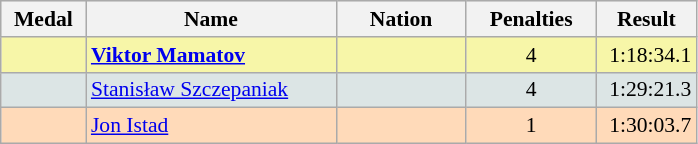<table class=wikitable style="border:1px solid #AAAAAA;font-size:90%">
<tr bgcolor="#E4E4E4">
<th style="border-bottom:1px solid #AAAAAA" width=50>Medal</th>
<th style="border-bottom:1px solid #AAAAAA" width=160>Name</th>
<th style="border-bottom:1px solid #AAAAAA" width=80>Nation</th>
<th style="border-bottom:1px solid #AAAAAA" width=80>Penalties</th>
<th style="border-bottom:1px solid #AAAAAA" width=60>Result</th>
</tr>
<tr bgcolor="#F7F6A8">
<td align="center"></td>
<td><strong><a href='#'>Viktor Mamatov</a></strong></td>
<td align="center"></td>
<td align="center">4</td>
<td align="right">1:18:34.1</td>
</tr>
<tr bgcolor="#DCE5E5">
<td align="center"></td>
<td><a href='#'>Stanisław Szczepaniak</a></td>
<td align="center"></td>
<td align="center">4</td>
<td align="right">1:29:21.3</td>
</tr>
<tr bgcolor="#FFDAB9">
<td align="center"></td>
<td><a href='#'>Jon Istad</a></td>
<td align="center"></td>
<td align="center">1</td>
<td align="right">1:30:03.7</td>
</tr>
</table>
